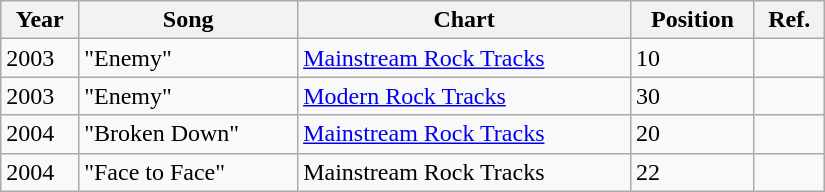<table class="wikitable" width="550">
<tr>
<th align="left" valign="top">Year</th>
<th align="left" valign="top">Song</th>
<th align="left" valign="top">Chart</th>
<th align="left" valign="top">Position</th>
<th align="left" valign="top">Ref.</th>
</tr>
<tr>
<td align="left" valign="top">2003</td>
<td align="left" valign="top">"Enemy"</td>
<td align="left" valign="top"><a href='#'>Mainstream Rock Tracks</a></td>
<td align="left" valign="top">10</td>
<td align="left" valign="top"></td>
</tr>
<tr>
<td align="left" valign="top">2003</td>
<td align="left" valign="top">"Enemy"</td>
<td align="left" valign="top"><a href='#'>Modern Rock Tracks</a></td>
<td align="left" valign="top">30</td>
<td align="left" valign="top"></td>
</tr>
<tr>
<td align="left" valign="top">2004</td>
<td align="left" valign="top">"Broken Down"</td>
<td align="left" valign="top"><a href='#'>Mainstream Rock Tracks</a></td>
<td align="left" valign="top">20</td>
<td align="left" valign="top"></td>
</tr>
<tr>
<td align="left" valign="top">2004</td>
<td align="left" valign="top">"Face to Face"</td>
<td align="left" valign="top">Mainstream Rock Tracks</td>
<td align="left" valign="top">22</td>
<td align="left" valign="top"></td>
</tr>
</table>
